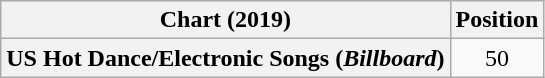<table class="wikitable plainrowheaders" style="text-align:center">
<tr>
<th scope="col">Chart (2019)</th>
<th scope="col">Position</th>
</tr>
<tr>
<th scope="row">US Hot Dance/Electronic Songs (<em>Billboard</em>)</th>
<td>50</td>
</tr>
</table>
